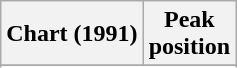<table class="wikitable sortable plainrowheaders">
<tr>
<th>Chart (1991)</th>
<th>Peak<br>position</th>
</tr>
<tr>
</tr>
<tr>
</tr>
</table>
